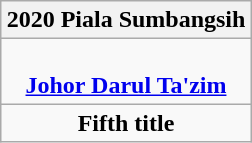<table class="wikitable" style="text-align: center; margin: 0 auto;">
<tr>
<th>2020 Piala Sumbangsih</th>
</tr>
<tr>
<td><br><a href='#'><strong>Johor Darul Ta'zim</strong></a></td>
</tr>
<tr>
<td><strong>Fifth title</strong></td>
</tr>
</table>
